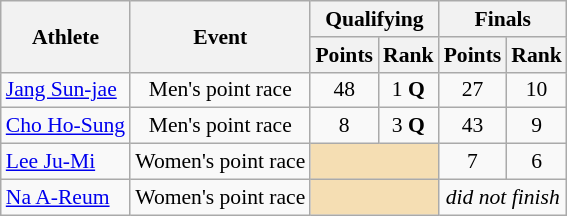<table class="wikitable" style="font-size:90%; text-align:center;">
<tr>
<th rowspan=2>Athlete</th>
<th rowspan=2>Event</th>
<th colspan=2>Qualifying</th>
<th colspan=2>Finals</th>
</tr>
<tr>
<th>Points</th>
<th>Rank</th>
<th>Points</th>
<th>Rank</th>
</tr>
<tr>
<td align=left><a href='#'>Jang Sun-jae</a></td>
<td>Men's point race</td>
<td>48</td>
<td>1 <strong>Q</strong></td>
<td>27</td>
<td>10</td>
</tr>
<tr>
<td align=left><a href='#'>Cho Ho-Sung</a></td>
<td>Men's point race</td>
<td>8</td>
<td>3 <strong>Q</strong></td>
<td>43</td>
<td>9</td>
</tr>
<tr>
<td align=left><a href='#'>Lee Ju-Mi</a></td>
<td>Women's point race</td>
<td colspan=2 bgcolor=wheat></td>
<td>7</td>
<td>6</td>
</tr>
<tr>
<td align=left><a href='#'>Na A-Reum</a></td>
<td>Women's point race</td>
<td colspan=2 bgcolor=wheat></td>
<td colspan=2><em>did not finish</em></td>
</tr>
</table>
